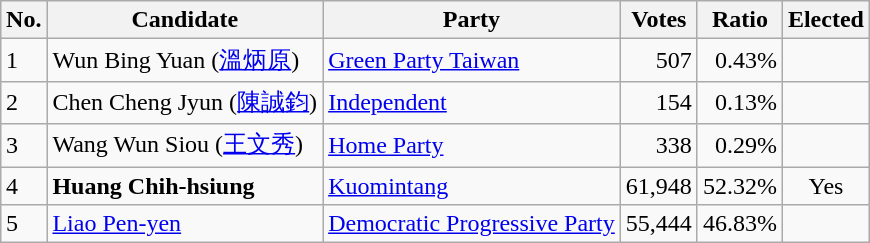<table class="wikitable" style="margin:1em auto;">
<tr>
<th>No.</th>
<th>Candidate</th>
<th>Party</th>
<th>Votes</th>
<th>Ratio</th>
<th>Elected</th>
</tr>
<tr>
<td>1</td>
<td>Wun Bing Yuan  (<a href='#'>溫炳原</a>)</td>
<td><a href='#'>Green Party Taiwan</a></td>
<td align="right">507</td>
<td align="right">0.43%</td>
<td></td>
</tr>
<tr>
<td>2</td>
<td>Chen Cheng Jyun  (<a href='#'>陳誠鈞</a>)</td>
<td><a href='#'>Independent</a></td>
<td align="right">154</td>
<td align="right">0.13%</td>
<td></td>
</tr>
<tr>
<td>3</td>
<td>Wang Wun Siou  (<a href='#'>王文秀</a>)</td>
<td><a href='#'>Home Party</a></td>
<td align="right">338</td>
<td align="right">0.29%</td>
<td></td>
</tr>
<tr>
<td>4</td>
<td><strong>Huang Chih-hsiung</strong></td>
<td><a href='#'>Kuomintang</a></td>
<td align="right">61,948</td>
<td align="right">52.32%</td>
<td align="center">Yes</td>
</tr>
<tr>
<td>5</td>
<td><a href='#'>Liao Pen-yen</a></td>
<td><a href='#'>Democratic Progressive Party</a></td>
<td align="right">55,444</td>
<td align="right">46.83%</td>
<td></td>
</tr>
</table>
